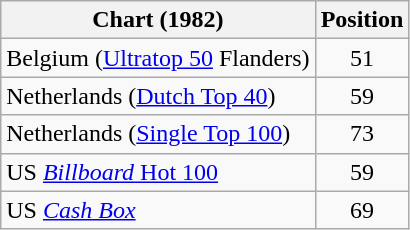<table class="wikitable sortable">
<tr>
<th>Chart (1982)</th>
<th>Position</th>
</tr>
<tr>
<td>Belgium (<a href='#'>Ultratop 50</a> Flanders)</td>
<td align="center">51</td>
</tr>
<tr>
<td>Netherlands (<a href='#'>Dutch Top 40</a>)</td>
<td align="center">59</td>
</tr>
<tr>
<td>Netherlands (<a href='#'>Single Top 100</a>)</td>
<td align="center">73</td>
</tr>
<tr>
<td>US <a href='#'><em>Billboard</em> Hot 100</a></td>
<td align="center">59</td>
</tr>
<tr>
<td>US <em><a href='#'>Cash Box</a></em></td>
<td align="center">69</td>
</tr>
</table>
